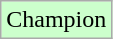<table class="wikitable">
<tr style="background:#cfc;">
<td>Champion</td>
</tr>
</table>
